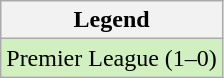<table class="wikitable">
<tr>
<th>Legend</th>
</tr>
<tr style="background:#d0f0c0;">
<td>Premier League (1–0)</td>
</tr>
</table>
